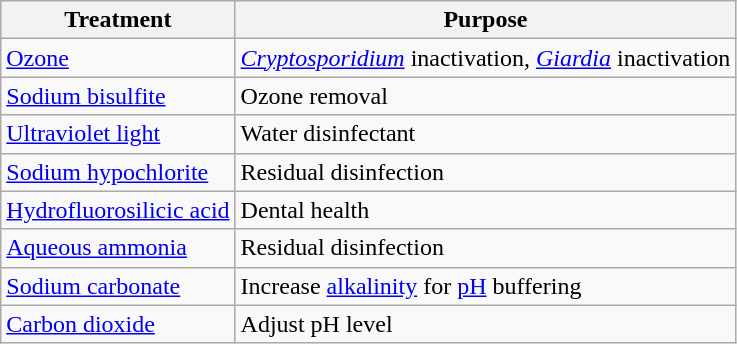<table class="wikitable" style="text-align:left;">
<tr>
<th>Treatment</th>
<th>Purpose</th>
</tr>
<tr>
<td><a href='#'>Ozone</a></td>
<td><em><a href='#'>Cryptosporidium</a></em> inactivation, <em><a href='#'>Giardia</a></em> inactivation</td>
</tr>
<tr>
<td><a href='#'>Sodium bisulfite</a></td>
<td>Ozone removal</td>
</tr>
<tr>
<td><a href='#'>Ultraviolet light</a></td>
<td>Water disinfectant</td>
</tr>
<tr>
<td><a href='#'>Sodium hypochlorite</a></td>
<td>Residual disinfection</td>
</tr>
<tr>
<td><a href='#'>Hydrofluorosilicic acid</a></td>
<td>Dental health</td>
</tr>
<tr>
<td><a href='#'>Aqueous ammonia</a></td>
<td>Residual disinfection</td>
</tr>
<tr>
<td><a href='#'>Sodium carbonate</a></td>
<td>Increase <a href='#'>alkalinity</a> for <a href='#'>pH</a> buffering</td>
</tr>
<tr>
<td><a href='#'>Carbon dioxide</a></td>
<td>Adjust pH level</td>
</tr>
</table>
